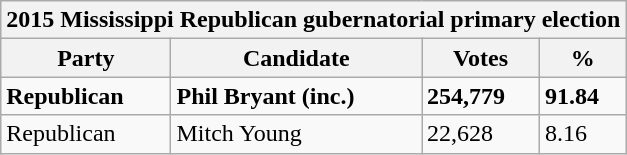<table class="wikitable">
<tr>
<th colspan="4">2015 Mississippi Republican gubernatorial primary election</th>
</tr>
<tr>
<th>Party</th>
<th>Candidate</th>
<th>Votes</th>
<th>%</th>
</tr>
<tr>
<td><strong>Republican</strong></td>
<td><strong>Phil Bryant (inc.)</strong></td>
<td><strong>254,779</strong></td>
<td><strong>91.84</strong></td>
</tr>
<tr>
<td>Republican</td>
<td>Mitch Young</td>
<td>22,628</td>
<td>8.16</td>
</tr>
</table>
